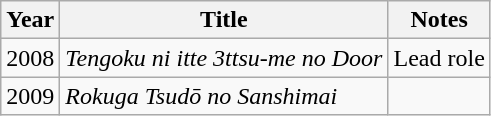<table class="wikitable">
<tr>
<th>Year</th>
<th>Title</th>
<th>Notes</th>
</tr>
<tr>
<td>2008</td>
<td><em>Tengoku ni itte 3ttsu-me no Door</em></td>
<td>Lead role</td>
</tr>
<tr>
<td>2009</td>
<td><em>Rokuga Tsudō no Sanshimai</em></td>
<td></td>
</tr>
</table>
